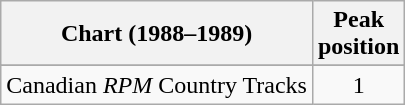<table class="wikitable sortable">
<tr>
<th align="left">Chart (1988–1989)</th>
<th align="center">Peak<br>position</th>
</tr>
<tr>
</tr>
<tr>
<td align="left">Canadian <em>RPM</em> Country Tracks</td>
<td align="center">1</td>
</tr>
</table>
